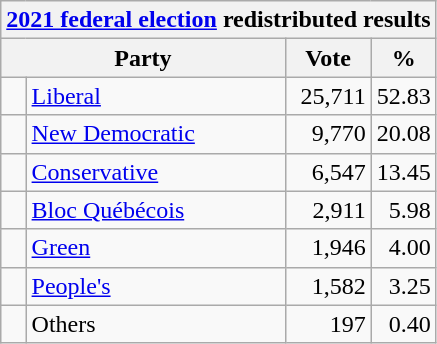<table class="wikitable">
<tr>
<th colspan="4"><a href='#'>2021 federal election</a> redistributed results</th>
</tr>
<tr>
<th bgcolor="#DDDDFF" width="130px" colspan="2">Party</th>
<th bgcolor="#DDDDFF" width="50px">Vote</th>
<th bgcolor="#DDDDFF" width="30px">%</th>
</tr>
<tr>
<td> </td>
<td><a href='#'>Liberal</a></td>
<td align=right>25,711</td>
<td align=right>52.83</td>
</tr>
<tr>
<td> </td>
<td><a href='#'>New Democratic</a></td>
<td align=right>9,770</td>
<td align=right>20.08</td>
</tr>
<tr>
<td> </td>
<td><a href='#'>Conservative</a></td>
<td align=right>6,547</td>
<td align=right>13.45</td>
</tr>
<tr>
<td> </td>
<td><a href='#'>Bloc Québécois</a></td>
<td align=right>2,911</td>
<td align=right>5.98</td>
</tr>
<tr>
<td> </td>
<td><a href='#'>Green</a></td>
<td align=right>1,946</td>
<td align=right>4.00</td>
</tr>
<tr>
<td> </td>
<td><a href='#'>People's</a></td>
<td align=right>1,582</td>
<td align=right>3.25</td>
</tr>
<tr>
<td> </td>
<td>Others</td>
<td align=right>197</td>
<td align=right>0.40</td>
</tr>
</table>
